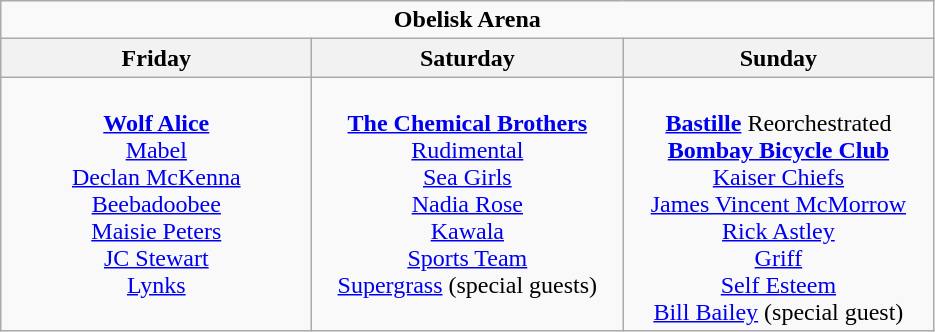<table class="wikitable">
<tr>
<td colspan="3" align="center"><strong>Obelisk Arena</strong></td>
</tr>
<tr>
<th>Friday</th>
<th>Saturday</th>
<th>Sunday</th>
</tr>
<tr>
<td valign="top" align="center" width=200><br><strong><a href='#'>Wolf Alice</a></strong>
<br><a href='#'>Mabel</a>
<br> <a href='#'>Declan McKenna</a>
<br><a href='#'>Beebadoobee</a>
<br><a href='#'>Maisie Peters</a>
<br><a href='#'>JC Stewart</a>
<br><a href='#'>Lynks</a></td>
<td valign="top" align="center" width=200><br><strong><a href='#'>The Chemical Brothers</a></strong>
<br><a href='#'>Rudimental</a>
<br><a href='#'>Sea Girls</a>
<br><a href='#'>Nadia Rose</a>
<br><a href='#'>Kawala</a>
<br><a href='#'>Sports Team</a>
<br><a href='#'>Supergrass</a> (special guests)</td>
<td valign="top" align="center" width=200><br><strong><a href='#'>Bastille</a></strong> Reorchestrated   
<br><strong><a href='#'>Bombay Bicycle Club</a></strong>
<br><a href='#'>Kaiser Chiefs</a>
<br><a href='#'>James Vincent McMorrow</a>
<br><a href='#'>Rick Astley</a>
<br><a href='#'>Griff</a>
<br><a href='#'>Self Esteem</a>
<br><a href='#'>Bill Bailey</a> (special guest)</td>
</tr>
</table>
